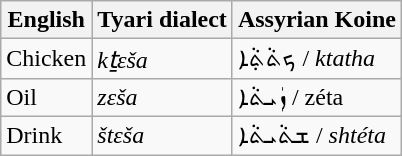<table class="wikitable">
<tr>
<th>English</th>
<th>Tyari dialect</th>
<th>Assyrian Koine</th>
</tr>
<tr>
<td>Chicken</td>
<td><em>kṯεša</em></td>
<td>ܟܬܵܬ݂ܵܐ / <em>ktatha</em></td>
</tr>
<tr>
<td>Oil</td>
<td><em>zεša</em></td>
<td>ܙܲܝܬܵܐ / zéta</td>
</tr>
<tr>
<td>Drink</td>
<td><em>štεša</em></td>
<td>ܫܬܵܝܬܵܐ / <em>shtéta</em></td>
</tr>
</table>
